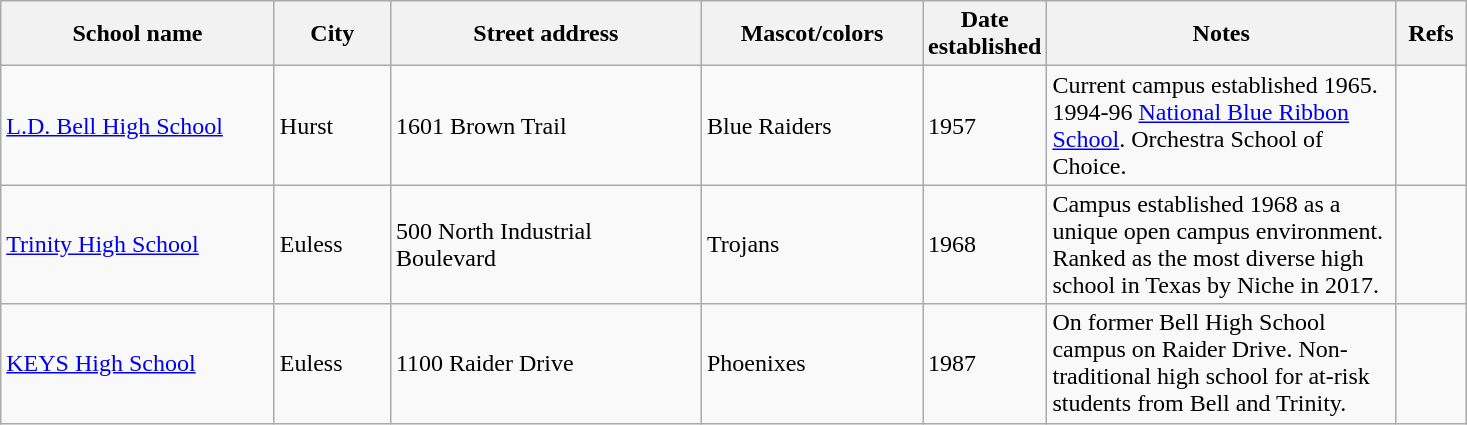<table class="wikitable">
<tr>
<th scope="col" style="width: 175px;">School name</th>
<th scope="col" style="width: 70px;">City</th>
<th scope="col" style="width: 200px;">Street address</th>
<th scope="col" style="width: 140px;">Mascot/colors</th>
<th scope="col" style="width: 20px;">Date established</th>
<th scope="col" style="width: 225px;">Notes</th>
<th scope="col" style="width: 40px;">Refs</th>
</tr>
<tr>
<td><a href='#'>L.D. Bell High School</a></td>
<td>Hurst</td>
<td>1601 Brown Trail</td>
<td>Blue Raiders   </td>
<td>1957</td>
<td>Current campus established 1965. 1994-96 <a href='#'>National Blue Ribbon School</a>. Orchestra School of Choice.</td>
<td></td>
</tr>
<tr>
<td><a href='#'>Trinity High School</a></td>
<td>Euless</td>
<td>500 North Industrial Boulevard</td>
<td>Trojans  </td>
<td>1968</td>
<td>Campus established 1968 as a unique open campus environment. Ranked as the most diverse high school in Texas by Niche in 2017.</td>
<td></td>
</tr>
<tr>
<td><a href='#'>KEYS High School</a></td>
<td>Euless</td>
<td>1100 Raider Drive</td>
<td>Phoenixes  </td>
<td>1987</td>
<td>On former Bell High School campus on Raider Drive. Non-traditional high school for at-risk students from Bell and Trinity.</td>
<td></td>
</tr>
</table>
